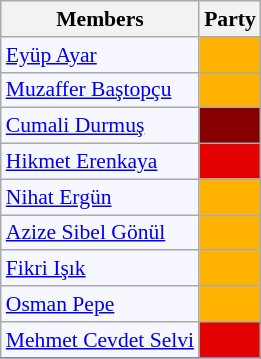<table class=wikitable style="border:1px solid #8888aa; background-color:#f7f8ff; padding:0px; font-size:90%;">
<tr>
<th>Members</th>
<th colspan="2">Party</th>
</tr>
<tr>
<td><a href='#'>Eyüp Ayar</a></td>
<td style="background: #ffb300"></td>
</tr>
<tr>
<td><a href='#'>Muzaffer Baştopçu</a></td>
<td style="background: #ffb300"></td>
</tr>
<tr>
<td><a href='#'>Cumali Durmuş</a></td>
<td style="background: #870000"></td>
</tr>
<tr>
<td><a href='#'>Hikmet Erenkaya</a></td>
<td style="background: #e30000"></td>
</tr>
<tr>
<td><a href='#'>Nihat Ergün</a></td>
<td style="background: #ffb300"></td>
</tr>
<tr>
<td><a href='#'>Azize Sibel Gönül</a></td>
<td style="background: #ffb300"></td>
</tr>
<tr>
<td><a href='#'>Fikri Işık</a></td>
<td style="background: #ffb300"></td>
</tr>
<tr>
<td><a href='#'>Osman Pepe</a></td>
<td style="background: #ffb300"></td>
</tr>
<tr>
<td><a href='#'>Mehmet Cevdet Selvi</a></td>
<td style="background: #e30000"></td>
</tr>
<tr>
</tr>
</table>
